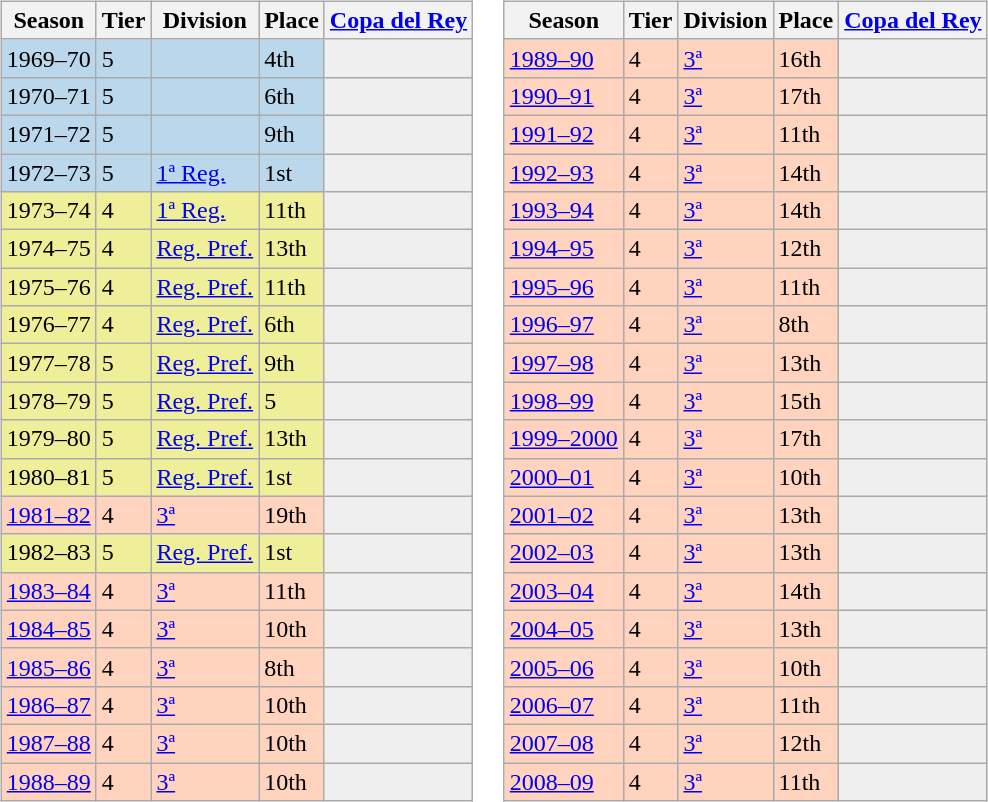<table>
<tr>
<td valign="top" width=0%><br><table class="wikitable">
<tr style="background:#f0f6fa;">
<th>Season</th>
<th>Tier</th>
<th>Division</th>
<th>Place</th>
<th><a href='#'>Copa del Rey</a></th>
</tr>
<tr>
<td style="background:#BBD7EC;">1969–70</td>
<td style="background:#BBD7EC;">5</td>
<td style="background:#BBD7EC;"></td>
<td style="background:#BBD7EC;">4th</td>
<th style="background:#efefef;"></th>
</tr>
<tr>
<td style="background:#BBD7EC;">1970–71</td>
<td style="background:#BBD7EC;">5</td>
<td style="background:#BBD7EC;"></td>
<td style="background:#BBD7EC;">6th</td>
<th style="background:#efefef;"></th>
</tr>
<tr>
<td style="background:#BBD7EC;">1971–72</td>
<td style="background:#BBD7EC;">5</td>
<td style="background:#BBD7EC;"></td>
<td style="background:#BBD7EC;">9th</td>
<th style="background:#efefef;"></th>
</tr>
<tr>
<td style="background:#BBD7EC;">1972–73</td>
<td style="background:#BBD7EC;">5</td>
<td style="background:#BBD7EC;"><a href='#'>1ª Reg.</a></td>
<td style="background:#BBD7EC;">1st</td>
<th style="background:#efefef;"></th>
</tr>
<tr>
<td style="background:#EFEF99;">1973–74</td>
<td style="background:#EFEF99;">4</td>
<td style="background:#EFEF99;"><a href='#'>1ª Reg.</a></td>
<td style="background:#EFEF99;">11th</td>
<th style="background:#efefef;"></th>
</tr>
<tr>
<td style="background:#EFEF99;">1974–75</td>
<td style="background:#EFEF99;">4</td>
<td style="background:#EFEF99;"><a href='#'>Reg. Pref.</a></td>
<td style="background:#EFEF99;">13th</td>
<th style="background:#efefef;"></th>
</tr>
<tr>
<td style="background:#EFEF99;">1975–76</td>
<td style="background:#EFEF99;">4</td>
<td style="background:#EFEF99;"><a href='#'>Reg. Pref.</a></td>
<td style="background:#EFEF99;">11th</td>
<th style="background:#efefef;"></th>
</tr>
<tr>
<td style="background:#EFEF99;">1976–77</td>
<td style="background:#EFEF99;">4</td>
<td style="background:#EFEF99;"><a href='#'>Reg. Pref.</a></td>
<td style="background:#EFEF99;">6th</td>
<th style="background:#efefef;"></th>
</tr>
<tr>
<td style="background:#EFEF99;">1977–78</td>
<td style="background:#EFEF99;">5</td>
<td style="background:#EFEF99;"><a href='#'>Reg. Pref.</a></td>
<td style="background:#EFEF99;">9th</td>
<th style="background:#efefef;"></th>
</tr>
<tr>
<td style="background:#EFEF99;">1978–79</td>
<td style="background:#EFEF99;">5</td>
<td style="background:#EFEF99;"><a href='#'>Reg. Pref.</a></td>
<td style="background:#EFEF99;">5</td>
<th style="background:#efefef;"></th>
</tr>
<tr>
<td style="background:#EFEF99;">1979–80</td>
<td style="background:#EFEF99;">5</td>
<td style="background:#EFEF99;"><a href='#'>Reg. Pref.</a></td>
<td style="background:#EFEF99;">13th</td>
<th style="background:#efefef;"></th>
</tr>
<tr>
<td style="background:#EFEF99;">1980–81</td>
<td style="background:#EFEF99;">5</td>
<td style="background:#EFEF99;"><a href='#'>Reg. Pref.</a></td>
<td style="background:#EFEF99;">1st</td>
<th style="background:#efefef;"></th>
</tr>
<tr>
<td style="background:#FFD3BD;"><a href='#'>1981–82</a></td>
<td style="background:#FFD3BD;">4</td>
<td style="background:#FFD3BD;"><a href='#'>3ª</a></td>
<td style="background:#FFD3BD;">19th</td>
<th style="background:#efefef;"></th>
</tr>
<tr>
<td style="background:#EFEF99;">1982–83</td>
<td style="background:#EFEF99;">5</td>
<td style="background:#EFEF99;"><a href='#'>Reg. Pref.</a></td>
<td style="background:#EFEF99;">1st</td>
<th style="background:#efefef;"></th>
</tr>
<tr>
<td style="background:#FFD3BD;"><a href='#'>1983–84</a></td>
<td style="background:#FFD3BD;">4</td>
<td style="background:#FFD3BD;"><a href='#'>3ª</a></td>
<td style="background:#FFD3BD;">11th</td>
<th style="background:#efefef;"></th>
</tr>
<tr>
<td style="background:#FFD3BD;"><a href='#'>1984–85</a></td>
<td style="background:#FFD3BD;">4</td>
<td style="background:#FFD3BD;"><a href='#'>3ª</a></td>
<td style="background:#FFD3BD;">10th</td>
<th style="background:#efefef;"></th>
</tr>
<tr>
<td style="background:#FFD3BD;"><a href='#'>1985–86</a></td>
<td style="background:#FFD3BD;">4</td>
<td style="background:#FFD3BD;"><a href='#'>3ª</a></td>
<td style="background:#FFD3BD;">8th</td>
<th style="background:#efefef;"></th>
</tr>
<tr>
<td style="background:#FFD3BD;"><a href='#'>1986–87</a></td>
<td style="background:#FFD3BD;">4</td>
<td style="background:#FFD3BD;"><a href='#'>3ª</a></td>
<td style="background:#FFD3BD;">10th</td>
<th style="background:#efefef;"></th>
</tr>
<tr>
<td style="background:#FFD3BD;"><a href='#'>1987–88</a></td>
<td style="background:#FFD3BD;">4</td>
<td style="background:#FFD3BD;"><a href='#'>3ª</a></td>
<td style="background:#FFD3BD;">10th</td>
<th style="background:#efefef;"></th>
</tr>
<tr>
<td style="background:#FFD3BD;"><a href='#'>1988–89</a></td>
<td style="background:#FFD3BD;">4</td>
<td style="background:#FFD3BD;"><a href='#'>3ª</a></td>
<td style="background:#FFD3BD;">10th</td>
<th style="background:#efefef;"></th>
</tr>
</table>
</td>
<td valign="top" width=0%><br><table class="wikitable">
<tr style="background:#f0f6fa;">
<th>Season</th>
<th>Tier</th>
<th>Division</th>
<th>Place</th>
<th><a href='#'>Copa del Rey</a></th>
</tr>
<tr>
<td style="background:#FFD3BD;"><a href='#'>1989–90</a></td>
<td style="background:#FFD3BD;">4</td>
<td style="background:#FFD3BD;"><a href='#'>3ª</a></td>
<td style="background:#FFD3BD;">16th</td>
<th style="background:#efefef;"></th>
</tr>
<tr>
<td style="background:#FFD3BD;"><a href='#'>1990–91</a></td>
<td style="background:#FFD3BD;">4</td>
<td style="background:#FFD3BD;"><a href='#'>3ª</a></td>
<td style="background:#FFD3BD;">17th</td>
<th style="background:#efefef;"></th>
</tr>
<tr>
<td style="background:#FFD3BD;"><a href='#'>1991–92</a></td>
<td style="background:#FFD3BD;">4</td>
<td style="background:#FFD3BD;"><a href='#'>3ª</a></td>
<td style="background:#FFD3BD;">11th</td>
<th style="background:#efefef;"></th>
</tr>
<tr>
<td style="background:#FFD3BD;"><a href='#'>1992–93</a></td>
<td style="background:#FFD3BD;">4</td>
<td style="background:#FFD3BD;"><a href='#'>3ª</a></td>
<td style="background:#FFD3BD;">14th</td>
<th style="background:#efefef;"></th>
</tr>
<tr>
<td style="background:#FFD3BD;"><a href='#'>1993–94</a></td>
<td style="background:#FFD3BD;">4</td>
<td style="background:#FFD3BD;"><a href='#'>3ª</a></td>
<td style="background:#FFD3BD;">14th</td>
<th style="background:#efefef;"></th>
</tr>
<tr>
<td style="background:#FFD3BD;"><a href='#'>1994–95</a></td>
<td style="background:#FFD3BD;">4</td>
<td style="background:#FFD3BD;"><a href='#'>3ª</a></td>
<td style="background:#FFD3BD;">12th</td>
<th style="background:#efefef;"></th>
</tr>
<tr>
<td style="background:#FFD3BD;"><a href='#'>1995–96</a></td>
<td style="background:#FFD3BD;">4</td>
<td style="background:#FFD3BD;"><a href='#'>3ª</a></td>
<td style="background:#FFD3BD;">11th</td>
<th style="background:#efefef;"></th>
</tr>
<tr>
<td style="background:#FFD3BD;"><a href='#'>1996–97</a></td>
<td style="background:#FFD3BD;">4</td>
<td style="background:#FFD3BD;"><a href='#'>3ª</a></td>
<td style="background:#FFD3BD;">8th</td>
<th style="background:#efefef;"></th>
</tr>
<tr>
<td style="background:#FFD3BD;"><a href='#'>1997–98</a></td>
<td style="background:#FFD3BD;">4</td>
<td style="background:#FFD3BD;"><a href='#'>3ª</a></td>
<td style="background:#FFD3BD;">13th</td>
<th style="background:#efefef;"></th>
</tr>
<tr>
<td style="background:#FFD3BD;"><a href='#'>1998–99</a></td>
<td style="background:#FFD3BD;">4</td>
<td style="background:#FFD3BD;"><a href='#'>3ª</a></td>
<td style="background:#FFD3BD;">15th</td>
<th style="background:#efefef;"></th>
</tr>
<tr>
<td style="background:#FFD3BD;"><a href='#'>1999–2000</a></td>
<td style="background:#FFD3BD;">4</td>
<td style="background:#FFD3BD;"><a href='#'>3ª</a></td>
<td style="background:#FFD3BD;">17th</td>
<th style="background:#efefef;"></th>
</tr>
<tr>
<td style="background:#FFD3BD;"><a href='#'>2000–01</a></td>
<td style="background:#FFD3BD;">4</td>
<td style="background:#FFD3BD;"><a href='#'>3ª</a></td>
<td style="background:#FFD3BD;">10th</td>
<th style="background:#efefef;"></th>
</tr>
<tr>
<td style="background:#FFD3BD;"><a href='#'>2001–02</a></td>
<td style="background:#FFD3BD;">4</td>
<td style="background:#FFD3BD;"><a href='#'>3ª</a></td>
<td style="background:#FFD3BD;">13th</td>
<th style="background:#efefef;"></th>
</tr>
<tr>
<td style="background:#FFD3BD;"><a href='#'>2002–03</a></td>
<td style="background:#FFD3BD;">4</td>
<td style="background:#FFD3BD;"><a href='#'>3ª</a></td>
<td style="background:#FFD3BD;">13th</td>
<th style="background:#efefef;"></th>
</tr>
<tr>
<td style="background:#FFD3BD;"><a href='#'>2003–04</a></td>
<td style="background:#FFD3BD;">4</td>
<td style="background:#FFD3BD;"><a href='#'>3ª</a></td>
<td style="background:#FFD3BD;">14th</td>
<th style="background:#efefef;"></th>
</tr>
<tr>
<td style="background:#FFD3BD;"><a href='#'>2004–05</a></td>
<td style="background:#FFD3BD;">4</td>
<td style="background:#FFD3BD;"><a href='#'>3ª</a></td>
<td style="background:#FFD3BD;">13th</td>
<th style="background:#efefef;"></th>
</tr>
<tr>
<td style="background:#FFD3BD;"><a href='#'>2005–06</a></td>
<td style="background:#FFD3BD;">4</td>
<td style="background:#FFD3BD;"><a href='#'>3ª</a></td>
<td style="background:#FFD3BD;">10th</td>
<th style="background:#efefef;"></th>
</tr>
<tr>
<td style="background:#FFD3BD;"><a href='#'>2006–07</a></td>
<td style="background:#FFD3BD;">4</td>
<td style="background:#FFD3BD;"><a href='#'>3ª</a></td>
<td style="background:#FFD3BD;">11th</td>
<th style="background:#efefef;"></th>
</tr>
<tr>
<td style="background:#FFD3BD;"><a href='#'>2007–08</a></td>
<td style="background:#FFD3BD;">4</td>
<td style="background:#FFD3BD;"><a href='#'>3ª</a></td>
<td style="background:#FFD3BD;">12th</td>
<th style="background:#efefef;"></th>
</tr>
<tr>
<td style="background:#FFD3BD;"><a href='#'>2008–09</a></td>
<td style="background:#FFD3BD;">4</td>
<td style="background:#FFD3BD;"><a href='#'>3ª</a></td>
<td style="background:#FFD3BD;">11th</td>
<td style="background:#efefef;"></td>
</tr>
</table>
</td>
</tr>
</table>
